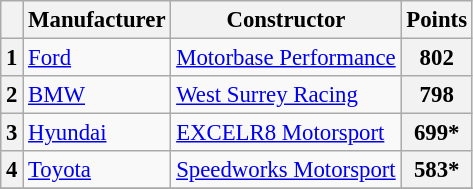<table class="wikitable" style="font-size:95%">
<tr>
<th></th>
<th>Manufacturer</th>
<th>Constructor</th>
<th>Points</th>
</tr>
<tr>
<th align="center">1</th>
<td><a href='#'>Ford</a></td>
<td nowrap><a href='#'>Motorbase Performance</a></td>
<th align="left">802</th>
</tr>
<tr>
<th align="center">2</th>
<td><a href='#'>BMW</a></td>
<td><a href='#'>West Surrey Racing</a></td>
<th align="left">798</th>
</tr>
<tr>
<th align="center">3</th>
<td><a href='#'>Hyundai</a></td>
<td><a href='#'>EXCELR8 Motorsport</a></td>
<th align="left">699*</th>
</tr>
<tr>
<th align="center">4</th>
<td><a href='#'>Toyota</a></td>
<td><a href='#'>Speedworks Motorsport</a></td>
<th align="left">583*</th>
</tr>
<tr>
</tr>
</table>
